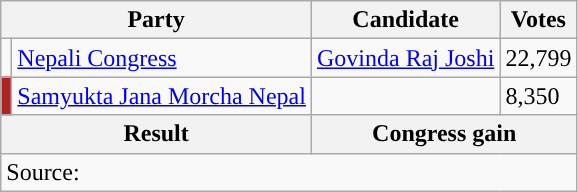<table class="wikitable">
<tr>
<th colspan="2">Party</th>
<th>Candidate</th>
<th>Votes</th>
</tr>
<tr>
<td style="background-color:"></td>
<td><a href='#'>Nepali Congress</a></td>
<td><a href='#'>Govinda Raj Joshi</a></td>
<td>22,799</td>
</tr>
<tr>
<td style="background-color:firebrick"></td>
<td><a href='#'>Samyukta Jana Morcha Nepal</a></td>
<td></td>
<td>8,350</td>
</tr>
<tr>
<th colspan="2">Result</th>
<th colspan="2">Congress gain</th>
</tr>
<tr>
<td colspan="4">Source: </td>
</tr>
</table>
